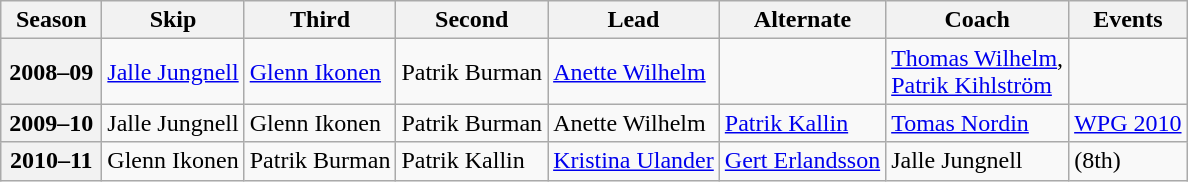<table class="wikitable">
<tr>
<th scope="col" width=60>Season</th>
<th scope="col">Skip</th>
<th scope="col">Third</th>
<th scope="col">Second</th>
<th scope="col">Lead</th>
<th scope="col">Alternate</th>
<th scope="col">Coach</th>
<th scope="col">Events</th>
</tr>
<tr>
<th scope="row">2008–09</th>
<td><a href='#'>Jalle Jungnell</a></td>
<td><a href='#'>Glenn Ikonen</a></td>
<td>Patrik Burman</td>
<td><a href='#'>Anette Wilhelm</a></td>
<td></td>
<td><a href='#'>Thomas Wilhelm</a>,<br><a href='#'>Patrik Kihlström</a></td>
<td> </td>
</tr>
<tr>
<th scope="row">2009–10</th>
<td>Jalle Jungnell</td>
<td>Glenn Ikonen</td>
<td>Patrik Burman</td>
<td>Anette Wilhelm</td>
<td><a href='#'>Patrik Kallin</a></td>
<td><a href='#'>Tomas Nordin</a></td>
<td><a href='#'>WPG 2010</a> </td>
</tr>
<tr>
<th scope="row">2010–11</th>
<td>Glenn Ikonen</td>
<td>Patrik Burman</td>
<td>Patrik Kallin</td>
<td><a href='#'>Kristina Ulander</a></td>
<td><a href='#'>Gert Erlandsson</a></td>
<td>Jalle Jungnell</td>
<td> (8th)</td>
</tr>
</table>
